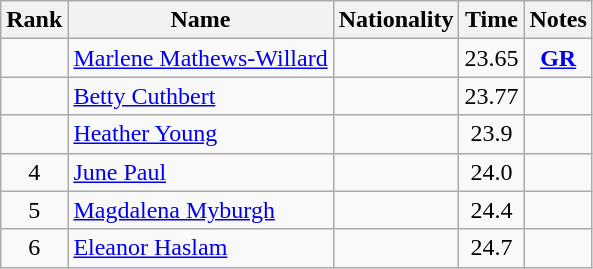<table class="wikitable sortable" style=" text-align:center">
<tr>
<th>Rank</th>
<th>Name</th>
<th>Nationality</th>
<th>Time</th>
<th>Notes</th>
</tr>
<tr>
<td></td>
<td align=left><a href='#'>Marlene Mathews-Willard</a></td>
<td align=left></td>
<td>23.65</td>
<td><strong><a href='#'>GR</a></strong></td>
</tr>
<tr>
<td></td>
<td align=left><a href='#'>Betty Cuthbert</a></td>
<td align=left></td>
<td>23.77</td>
<td></td>
</tr>
<tr>
<td></td>
<td align=left><a href='#'>Heather Young</a></td>
<td align=left></td>
<td>23.9</td>
<td></td>
</tr>
<tr>
<td>4</td>
<td align=left><a href='#'>June Paul</a></td>
<td align=left></td>
<td>24.0</td>
<td></td>
</tr>
<tr>
<td>5</td>
<td align=left><a href='#'>Magdalena Myburgh</a></td>
<td align=left></td>
<td>24.4</td>
<td></td>
</tr>
<tr>
<td>6</td>
<td align=left><a href='#'>Eleanor Haslam</a></td>
<td align=left></td>
<td>24.7</td>
<td></td>
</tr>
</table>
